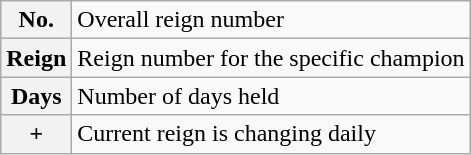<table class="wikitable">
<tr>
<th>No.</th>
<td>Overall reign number</td>
</tr>
<tr>
<th>Reign</th>
<td>Reign number for the specific champion</td>
</tr>
<tr>
<th>Days</th>
<td>Number of days held</td>
</tr>
<tr>
<th>+</th>
<td>Current reign is changing daily</td>
</tr>
</table>
